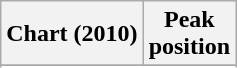<table class="wikitable sortable plainrowheaders">
<tr>
<th>Chart (2010)</th>
<th>Peak<br>position</th>
</tr>
<tr>
</tr>
<tr>
</tr>
</table>
